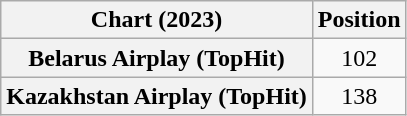<table class="wikitable sortable plainrowheaders" style="text-align: center">
<tr>
<th scope="col">Chart (2023)</th>
<th scope="col">Position</th>
</tr>
<tr>
<th scope="row">Belarus Airplay (TopHit)</th>
<td>102</td>
</tr>
<tr>
<th scope="row">Kazakhstan Airplay (TopHit)</th>
<td>138</td>
</tr>
</table>
